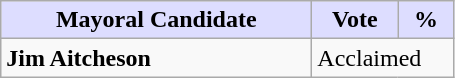<table class="wikitable">
<tr>
<th style="background:#ddf; width:200px;">Mayoral Candidate</th>
<th style="background:#ddf; width:50px;">Vote</th>
<th style="background:#ddf; width:30px;">%</th>
</tr>
<tr>
<td><strong>Jim Aitcheson</strong></td>
<td colspan="2">Acclaimed</td>
</tr>
</table>
